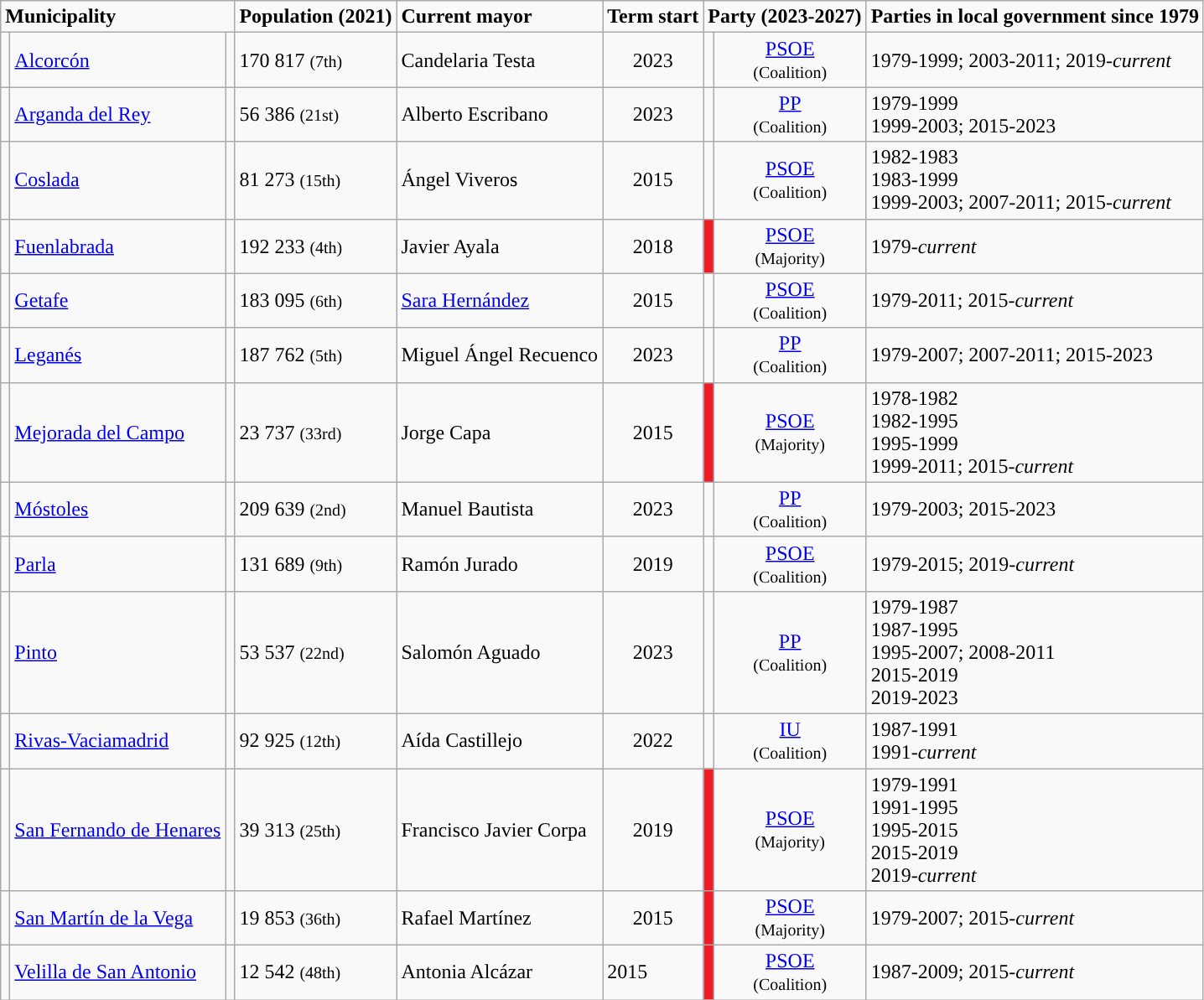<table class="wikitable">
<tr>
<td colspan="3"><strong>Municipality</strong></td>
<td><strong>Population (2021)</strong></td>
<td><strong>Current mayor</strong></td>
<td><strong>Term start</strong></td>
<td colspan="2"><strong>Party (2023-2027)</strong></td>
<td><strong>Parties in local government since 1979</strong></td>
</tr>
<tr>
<td></td>
<td><a href='#'>Alcorcón</a></td>
<td></td>
<td>170 817 <small>(7th)</small></td>
<td>Candelaria Testa</td>
<td align="center">2023</td>
<td width="1"></td>
<td align="center"><a href='#'>PSOE</a><br><small>(Coalition)</small></td>
<td> 1979-1999; 2003-2011; 2019-<em>current</em></td>
</tr>
<tr>
<td></td>
<td><a href='#'>Arganda del Rey</a></td>
<td></td>
<td>56 386 <small>(21st)</small></td>
<td>Alberto Escribano</td>
<td align="center">2023</td>
<td width="1"></td>
<td align="center"><a href='#'>PP</a><br><small>(Coalition)</small></td>
<td> 1979-1999<br> 1999-2003; 2015-2023</td>
</tr>
<tr>
<td></td>
<td><a href='#'>Coslada</a></td>
<td></td>
<td>81 273 <small>(15th)</small></td>
<td>Ángel Viveros</td>
<td align="center">2015</td>
<td width="1"></td>
<td align="center"><a href='#'>PSOE</a><br><small>(Coalition)</small></td>
<td> 1982-1983<br> 1983-1999<br> 1999-2003; 2007-2011; 2015-<em>current</em></td>
</tr>
<tr>
<td></td>
<td><a href='#'>Fuenlabrada</a></td>
<td></td>
<td>192 233 <small>(4th)</small></td>
<td>Javier Ayala</td>
<td align="center">2018</td>
<td bgcolor="#EE1C25"></td>
<td align="center"><a href='#'>PSOE</a><br><small>(Majority)</small></td>
<td> 1979-<em>current</em></td>
</tr>
<tr>
<td></td>
<td><a href='#'>Getafe</a></td>
<td></td>
<td>183 095 <small>(6th)</small></td>
<td><a href='#'>Sara Hernández</a></td>
<td align="center">2015</td>
<td width="1"></td>
<td align="center"><a href='#'>PSOE</a><br><small>(Coalition)</small></td>
<td> 1979-2011; 2015-<em>current</em></td>
</tr>
<tr>
<td></td>
<td><a href='#'>Leganés</a></td>
<td></td>
<td>187 762 <small>(5th)</small></td>
<td>Miguel Ángel Recuenco</td>
<td align="center">2023</td>
<td width="1"></td>
<td align="center"><a href='#'>PP</a><br><small>(Coalition)</small></td>
<td> 1979-2007; 2007-2011; 2015-2023</td>
</tr>
<tr>
<td></td>
<td><a href='#'>Mejorada del Campo</a></td>
<td></td>
<td>23 737 <small>(33rd)</small></td>
<td>Jorge Capa</td>
<td align="center">2015</td>
<td bgcolor="#EE1C25"></td>
<td align="center"><a href='#'>PSOE</a><br><small>(Majority)</small></td>
<td> 1978-1982<br> 1982-1995<br> 1995-1999<br> 1999-2011; 2015-<em>current</em></td>
</tr>
<tr>
<td></td>
<td><a href='#'>Móstoles</a></td>
<td></td>
<td>209 639 <small>(2nd)</small></td>
<td>Manuel Bautista</td>
<td align="center">2023</td>
<td width="1"></td>
<td align="center"><a href='#'>PP</a><br><small>(Coalition)</small></td>
<td> 1979-2003; 2015-2023</td>
</tr>
<tr>
<td></td>
<td><a href='#'>Parla</a></td>
<td></td>
<td>131 689 <small>(9th)</small></td>
<td>Ramón Jurado</td>
<td align="center">2019</td>
<td width="1"></td>
<td align="center"><a href='#'>PSOE</a><br><small>(Coalition)</small></td>
<td> 1979-2015; 2019-<em>current</em></td>
</tr>
<tr>
<td></td>
<td><a href='#'>Pinto</a></td>
<td></td>
<td>53 537 <small>(22nd)</small></td>
<td>Salomón Aguado</td>
<td align="center">2023</td>
<td width="1"></td>
<td align="center"><a href='#'>PP</a><br><small>(Coalition)</small></td>
<td> 1979-1987<br> 1987-1995<br> 1995-2007; 2008-2011<br> 2015-2019<br> 2019-2023</td>
</tr>
<tr>
<td></td>
<td><a href='#'>Rivas-Vaciamadrid</a></td>
<td></td>
<td>92 925 <small>(12th)</small></td>
<td>Aída Castillejo</td>
<td align="center">2022</td>
<td width="1"></td>
<td align="center"><a href='#'>IU</a><br><small>(Coalition)</small></td>
<td> 1987-1991<br> 1991-<em>current</em></td>
</tr>
<tr>
<td></td>
<td><a href='#'>San Fernando de Henares</a></td>
<td></td>
<td>39 313 <small>(25th)</small></td>
<td>Francisco Javier Corpa</td>
<td align="center">2019</td>
<td bgcolor="#EE1C25"></td>
<td align="center"><a href='#'>PSOE</a><br><small>(Majority)</small></td>
<td> 1979-1991<br> 1991-1995<br> 1995-2015<br>2015-2019<br> 2019-<em>current</em></td>
</tr>
<tr>
<td></td>
<td><a href='#'>San Martín de la Vega</a></td>
<td></td>
<td>19 853 <small>(36th)</small></td>
<td>Rafael Martínez</td>
<td align="center">2015</td>
<td bgcolor="#EE1C25"></td>
<td align="center"><a href='#'>PSOE</a><br><small>(Majority)</small></td>
<td> 1979-2007; 2015-<em>current</em></td>
</tr>
<tr>
<td></td>
<td><a href='#'>Velilla de San Antonio</a></td>
<td></td>
<td>12 542 <small>(48th)</small></td>
<td>Antonia Alcázar</td>
<td>2015</td>
<td bgcolor="#EE1C25"></td>
<td align="center"><a href='#'>PSOE</a><br><small>(Coalition)</small></td>
<td> 1987-2009; 2015-<em>current</em></td>
</tr>
</table>
